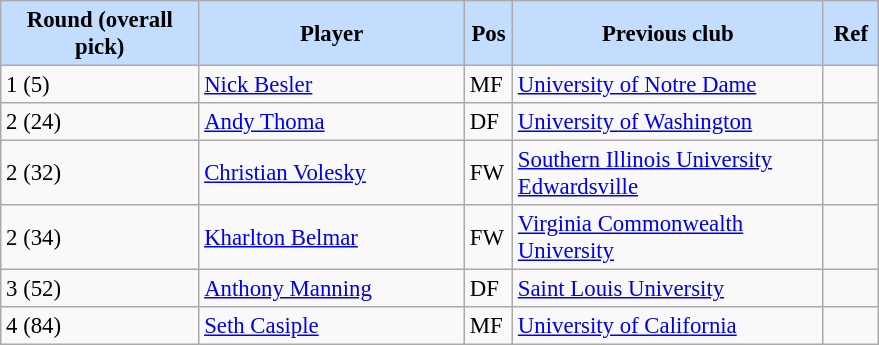<table class="wikitable" style="text-align:left; font-size:95%;">
<tr>
<th style="background:#c2ddff; width:125px;">Round (overall pick)</th>
<th style="background:#c2ddff; width:170px;">Player</th>
<th style="background:#c2ddff; width:25px;">Pos</th>
<th style="background:#c2ddff; width:200px;">Previous club</th>
<th style="background:#c2ddff; width:30px;">Ref</th>
</tr>
<tr>
<td>1 (5)</td>
<td> <a href='#'>Nick Besler</a></td>
<td>MF</td>
<td><a href='#'>University of Notre Dame</a></td>
<td></td>
</tr>
<tr>
<td>2 (24)</td>
<td> <a href='#'>Andy Thoma</a></td>
<td>DF</td>
<td><a href='#'>University of Washington</a></td>
<td></td>
</tr>
<tr>
<td>2 (32)</td>
<td> <a href='#'>Christian Volesky</a></td>
<td>FW</td>
<td><a href='#'>Southern Illinois University Edwardsville</a></td>
<td></td>
</tr>
<tr>
<td>2 (34)</td>
<td> <a href='#'>Kharlton Belmar</a></td>
<td>FW</td>
<td><a href='#'>Virginia Commonwealth University</a></td>
<td></td>
</tr>
<tr>
<td>3 (52)</td>
<td> <a href='#'>Anthony Manning</a></td>
<td>DF</td>
<td><a href='#'>Saint Louis University</a></td>
<td></td>
</tr>
<tr>
<td>4 (84)</td>
<td> <a href='#'>Seth Casiple</a></td>
<td>MF</td>
<td><a href='#'>University of California</a></td>
<td></td>
</tr>
</table>
